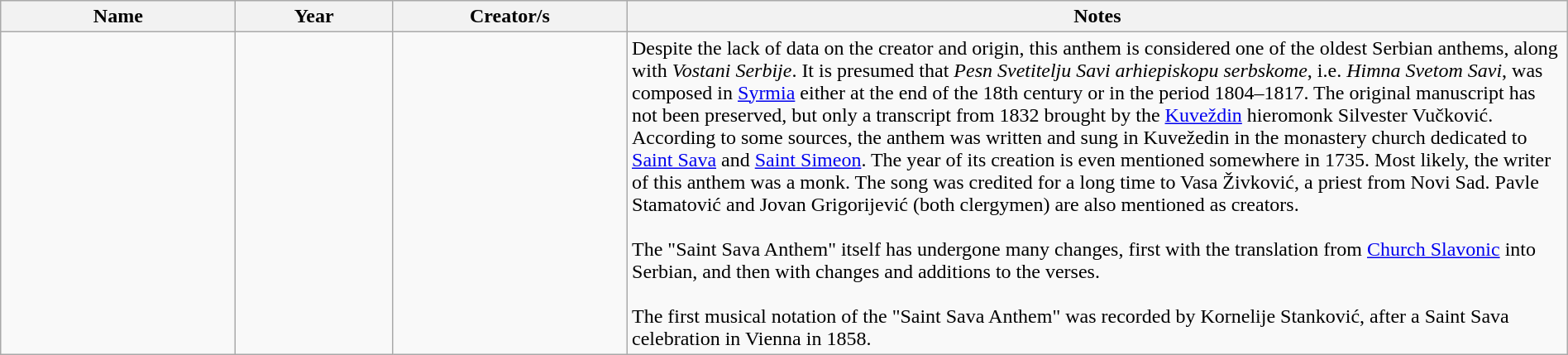<table class="wikitable" style="margin:1em auto;">
<tr>
<th width="15%">Name</th>
<th width="10%">Year</th>
<th width="15%">Creator/s</th>
<th>Notes</th>
</tr>
<tr>
<td></td>
<td></td>
<td></td>
<td>Despite the lack of data on the creator and origin, this anthem is considered one of the oldest Serbian anthems, along with <em>Vostani Serbije</em>. It is presumed that <em>Pesn Svetitelju Savi arhiepiskopu serbskome</em>, i.e. <em>Himna Svetom Savi</em>, was composed in <a href='#'>Syrmia</a> either at the end of the 18th century or in the period 1804–1817. The original manuscript has not been preserved, but only a transcript from 1832 brought by the <a href='#'>Kuveždin</a> hieromonk Silvester Vučković. According to some sources, the anthem was written and sung in Kuvežedin in the monastery church dedicated to <a href='#'>Saint Sava</a> and <a href='#'>Saint Simeon</a>. The year of its creation is even mentioned somewhere in 1735. Most likely, the writer of this anthem was a monk. The song was credited for a long time to Vasa Živković, a priest from Novi Sad. Pavle Stamatović and Jovan Grigorijević (both clergymen) are also mentioned as creators.<br><br>
The "Saint Sava Anthem" itself has undergone many changes, first with the translation from <a href='#'>Church Slavonic</a> into Serbian, and then with changes and additions to the verses.
<br><br>The first musical notation of the "Saint Sava Anthem" was recorded by Kornelije Stanković, after a Saint Sava celebration in Vienna in 1858.</td>
</tr>
</table>
